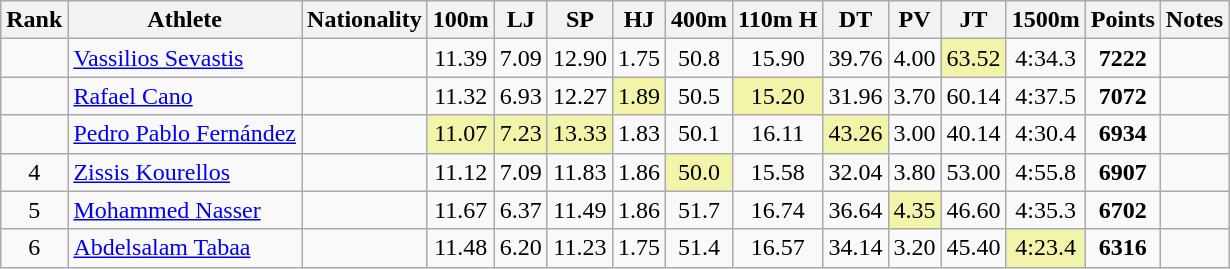<table class="wikitable sortable" style="text-align:center">
<tr>
<th>Rank</th>
<th>Athlete</th>
<th>Nationality</th>
<th>100m</th>
<th>LJ</th>
<th>SP</th>
<th>HJ</th>
<th>400m</th>
<th>110m H</th>
<th>DT</th>
<th>PV</th>
<th>JT</th>
<th>1500m</th>
<th>Points</th>
<th>Notes</th>
</tr>
<tr>
<td></td>
<td align=left><a href='#'>Vassilios Sevastis</a></td>
<td align=left></td>
<td>11.39</td>
<td>7.09</td>
<td>12.90</td>
<td>1.75</td>
<td>50.8</td>
<td>15.90</td>
<td>39.76</td>
<td>4.00</td>
<td bgcolor=#F2F5A9>63.52</td>
<td>4:34.3</td>
<td><strong>7222</strong></td>
<td></td>
</tr>
<tr>
<td></td>
<td align=left><a href='#'>Rafael Cano</a></td>
<td align=left></td>
<td>11.32</td>
<td>6.93</td>
<td>12.27</td>
<td bgcolor=#F2F5A9>1.89</td>
<td>50.5</td>
<td bgcolor=#F2F5A9>15.20</td>
<td>31.96</td>
<td>3.70</td>
<td>60.14</td>
<td>4:37.5</td>
<td><strong>7072</strong></td>
<td></td>
</tr>
<tr>
<td></td>
<td align=left><a href='#'>Pedro Pablo Fernández</a></td>
<td align=left></td>
<td bgcolor=#F2F5A9>11.07</td>
<td bgcolor=#F2F5A9>7.23</td>
<td bgcolor=#F2F5A9>13.33</td>
<td>1.83</td>
<td>50.1</td>
<td>16.11</td>
<td bgcolor=#F2F5A9>43.26</td>
<td>3.00</td>
<td>40.14</td>
<td>4:30.4</td>
<td><strong>6934</strong></td>
<td></td>
</tr>
<tr>
<td>4</td>
<td align=left><a href='#'>Zissis Kourellos</a></td>
<td align=left></td>
<td>11.12</td>
<td>7.09</td>
<td>11.83</td>
<td>1.86</td>
<td bgcolor=#F2F5A9>50.0</td>
<td>15.58</td>
<td>32.04</td>
<td>3.80</td>
<td>53.00</td>
<td>4:55.8</td>
<td><strong>6907</strong></td>
<td></td>
</tr>
<tr>
<td>5</td>
<td align=left><a href='#'>Mohammed Nasser</a></td>
<td align=left></td>
<td>11.67</td>
<td>6.37</td>
<td>11.49</td>
<td>1.86</td>
<td>51.7</td>
<td>16.74</td>
<td>36.64</td>
<td bgcolor=#F2F5A9>4.35</td>
<td>46.60</td>
<td>4:35.3</td>
<td><strong>6702</strong></td>
<td></td>
</tr>
<tr>
<td>6</td>
<td align=left><a href='#'>Abdelsalam Tabaa</a></td>
<td align=left></td>
<td>11.48</td>
<td>6.20</td>
<td>11.23</td>
<td>1.75</td>
<td>51.4</td>
<td>16.57</td>
<td>34.14</td>
<td>3.20</td>
<td>45.40</td>
<td bgcolor=#F2F5A9>4:23.4</td>
<td><strong>6316</strong></td>
<td></td>
</tr>
</table>
